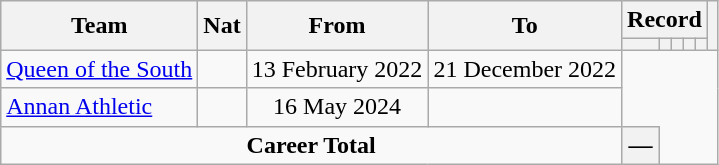<table class="wikitable" style="text-align: center">
<tr>
<th rowspan="2">Team</th>
<th rowspan="2">Nat</th>
<th rowspan="2">From</th>
<th rowspan="2">To</th>
<th colspan="5">Record</th>
<th rowspan=2></th>
</tr>
<tr>
<th></th>
<th></th>
<th></th>
<th></th>
<th></th>
</tr>
<tr>
<td align="left"><a href='#'>Queen of the South</a></td>
<td align="center"></td>
<td align="center">13 February 2022</td>
<td align="center">21 December 2022<br></td>
</tr>
<tr>
<td align="left"><a href='#'>Annan Athletic</a></td>
<td align="center"></td>
<td align="center">16 May 2024</td>
<td align="center"><br></td>
</tr>
<tr>
<td colspan=4><strong>Career Total</strong><br></td>
<th>—</th>
</tr>
</table>
